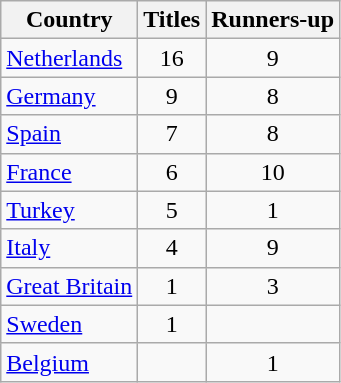<table class="wikitable sortable">
<tr>
<th>Country</th>
<th>Titles</th>
<th>Runners-up</th>
</tr>
<tr>
<td> <a href='#'>Netherlands</a></td>
<td style="text-align:center;">16</td>
<td style="text-align:center;">9</td>
</tr>
<tr>
<td> <a href='#'>Germany</a></td>
<td style="text-align:center;">9</td>
<td style="text-align:center;">8</td>
</tr>
<tr>
<td> <a href='#'>Spain</a></td>
<td style="text-align:center;">7</td>
<td style="text-align:center;">8</td>
</tr>
<tr>
<td> <a href='#'>France</a></td>
<td style="text-align:center;">6</td>
<td style="text-align:center;">10</td>
</tr>
<tr>
<td> <a href='#'>Turkey</a></td>
<td style="text-align:center;">5</td>
<td style="text-align:center;">1</td>
</tr>
<tr>
<td> <a href='#'>Italy</a></td>
<td style="text-align:center;">4</td>
<td style="text-align:center;">9</td>
</tr>
<tr>
<td> <a href='#'>Great Britain</a></td>
<td style="text-align:center;">1</td>
<td style="text-align:center;">3</td>
</tr>
<tr>
<td> <a href='#'>Sweden</a></td>
<td style="text-align:center;">1</td>
<td></td>
</tr>
<tr>
<td> <a href='#'>Belgium</a></td>
<td></td>
<td style="text-align:center;">1</td>
</tr>
</table>
